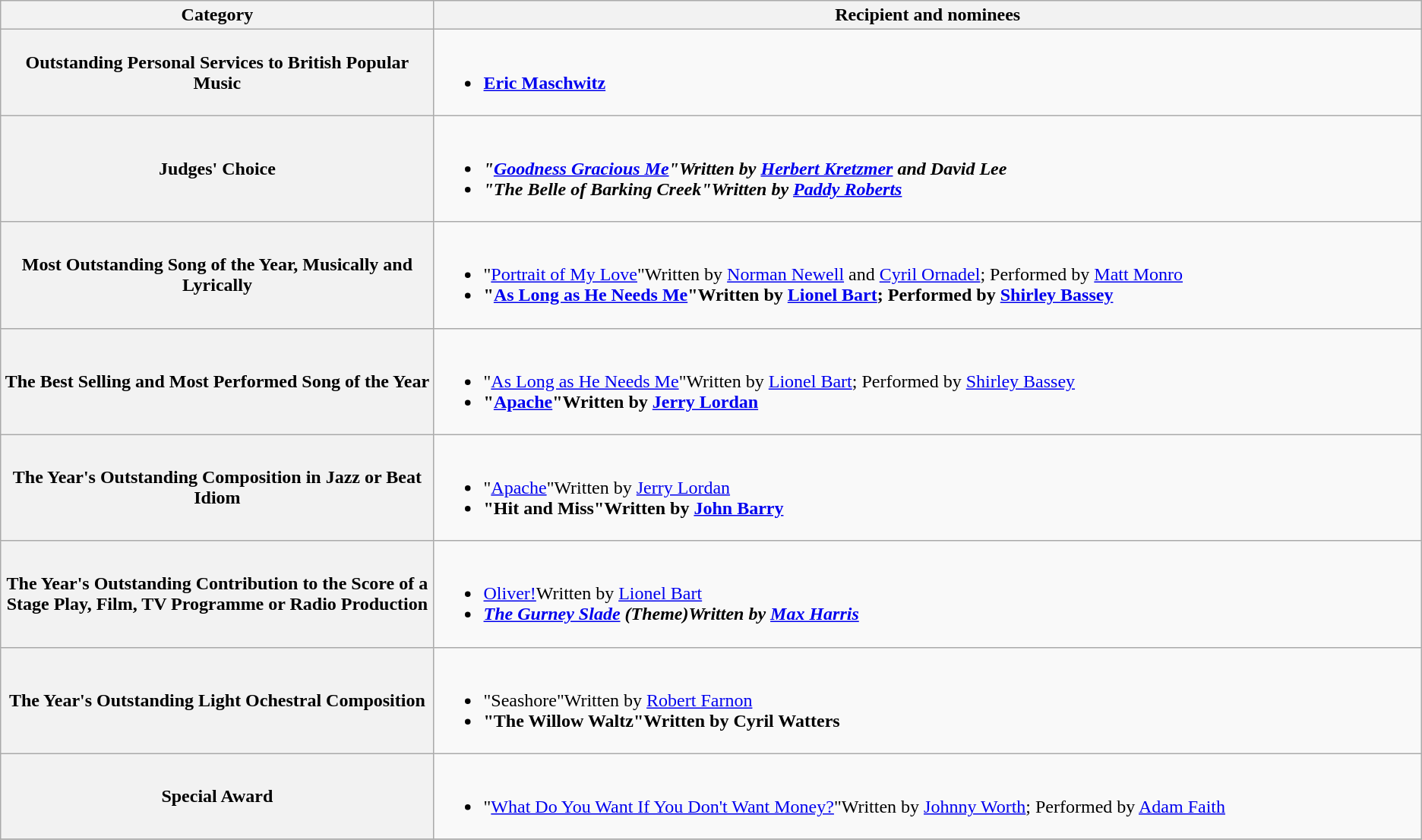<table class="wikitable">
<tr>
<th width="25%">Category</th>
<th width="57%">Recipient and nominees</th>
</tr>
<tr>
<th scope="row">Outstanding Personal Services to British Popular Music</th>
<td><br><ul><li><strong><a href='#'>Eric Maschwitz</a></strong></li></ul></td>
</tr>
<tr>
<th scope="row">Judges' Choice</th>
<td><br><ul><li><strong><em>"<a href='#'>Goodness Gracious Me</a>"<em>Written by <a href='#'>Herbert Kretzmer</a> and David Lee<strong></li><li>"The Belle of Barking Creek"Written by <a href='#'>Paddy Roberts</a></li></ul></td>
</tr>
<tr>
<th scope="row">Most Outstanding Song of the Year, Musically and Lyrically</th>
<td><br><ul><li></strong>"<a href='#'>Portrait of My Love</a>"Written by <a href='#'>Norman Newell</a> and <a href='#'>Cyril Ornadel</a>; Performed by <a href='#'>Matt Monro</a><strong></li><li>"<a href='#'>As Long as He Needs Me</a>"Written by <a href='#'>Lionel Bart</a>; Performed by <a href='#'>Shirley Bassey</a></li></ul></td>
</tr>
<tr>
<th scope="row">The Best Selling and Most Performed Song of the Year</th>
<td><br><ul><li></strong>"<a href='#'>As Long as He Needs Me</a>"Written by <a href='#'>Lionel Bart</a>; Performed by <a href='#'>Shirley Bassey</a><strong></li><li>"<a href='#'>Apache</a>"Written by <a href='#'>Jerry Lordan</a></li></ul></td>
</tr>
<tr>
<th scope="row">The Year's Outstanding Composition in Jazz or Beat Idiom</th>
<td><br><ul><li></strong>"<a href='#'>Apache</a>"Written by <a href='#'>Jerry Lordan</a><strong></li><li>"Hit and Miss"Written by <a href='#'>John Barry</a></li></ul></td>
</tr>
<tr>
<th scope="row">The Year's Outstanding Contribution to the Score of a Stage Play, Film, TV Programme or Radio Production</th>
<td><br><ul><li></em></strong><a href='#'>Oliver!</a></em>Written by <a href='#'>Lionel Bart</a></strong></li><li><strong><em><a href='#'>The Gurney Slade</a><em> (Theme)Written by <a href='#'>Max Harris</a><strong></li></ul></td>
</tr>
<tr>
<th scope="row">The Year's Outstanding Light Ochestral Composition</th>
<td><br><ul><li></strong>"Seashore"Written by <a href='#'>Robert Farnon</a><strong></li><li>"The Willow Waltz"Written by Cyril Watters</li></ul></td>
</tr>
<tr>
<th scope="row">Special Award</th>
<td><br><ul><li></strong>"<a href='#'>What Do You Want If You Don't Want Money?</a>"Written by <a href='#'>Johnny Worth</a>; Performed by <a href='#'>Adam Faith</a><strong></li></ul></td>
</tr>
<tr>
</tr>
</table>
